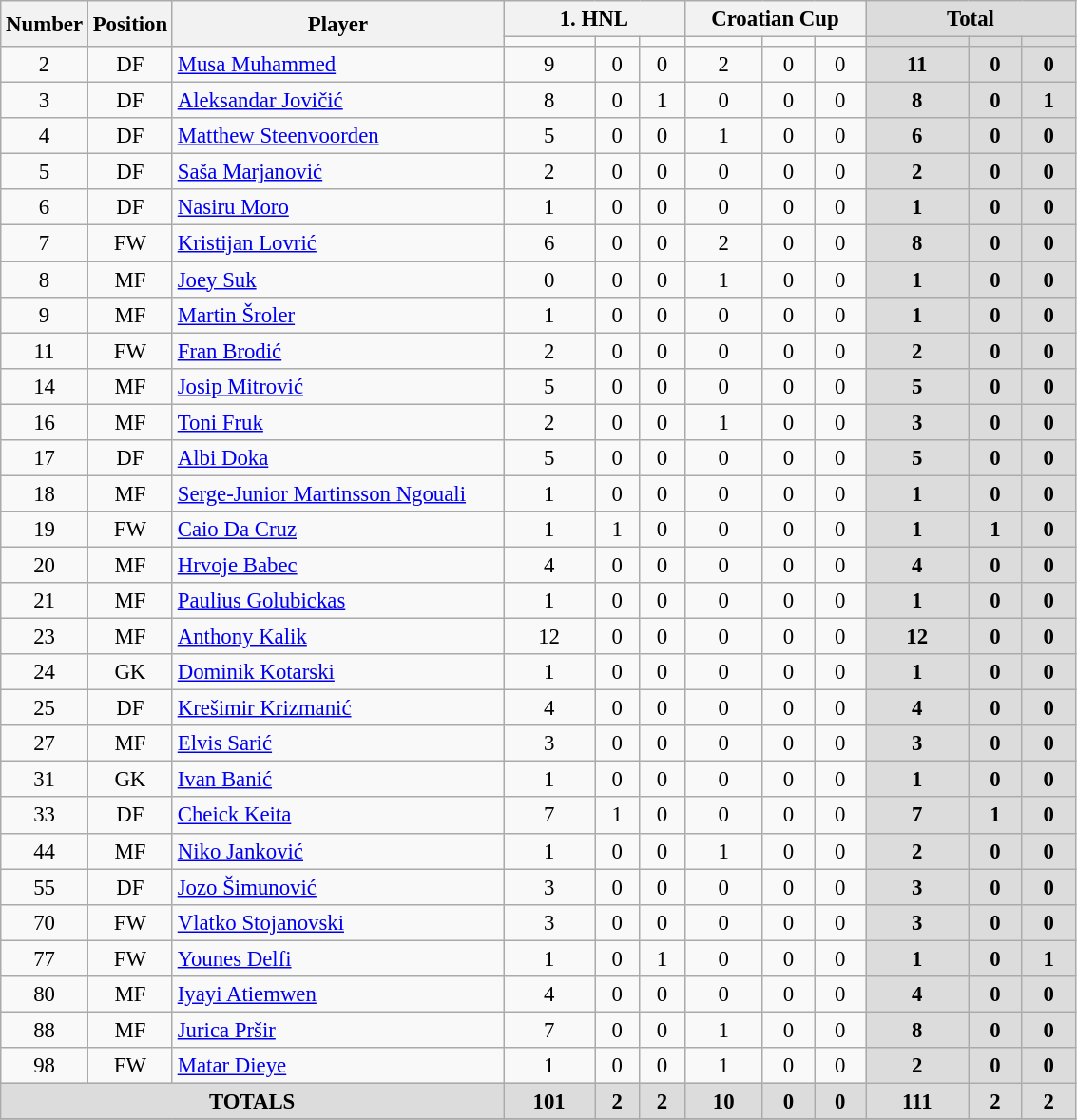<table class="wikitable" style="font-size: 95%; text-align: center;">
<tr>
<th width=40 rowspan="2"  align="center">Number</th>
<th width=40 rowspan="2"  align="center">Position</th>
<th width=225 rowspan="2"  align="center">Player</th>
<th width=120 colspan="3" align="center">1. HNL</th>
<th width=120 colspan="3" align="center">Croatian Cup</th>
<th width=140 colspan="3" align="center" style="background: #DCDCDC">Total</th>
</tr>
<tr>
<td></td>
<td></td>
<td></td>
<td></td>
<td></td>
<td></td>
<th style="background: #DCDCDC"></th>
<th style="background: #DCDCDC"></th>
<th style="background: #DCDCDC"></th>
</tr>
<tr>
<td>2</td>
<td>DF</td>
<td style="text-align:left;"> <a href='#'>Musa Muhammed</a></td>
<td>9</td>
<td>0</td>
<td>0</td>
<td>2</td>
<td>0</td>
<td>0</td>
<th style="background: #DCDCDC">11</th>
<th style="background: #DCDCDC">0</th>
<th style="background: #DCDCDC">0</th>
</tr>
<tr>
<td>3</td>
<td>DF</td>
<td style="text-align:left;"> <a href='#'>Aleksandar Jovičić</a></td>
<td>8</td>
<td>0</td>
<td>1</td>
<td>0</td>
<td>0</td>
<td>0</td>
<th style="background: #DCDCDC">8</th>
<th style="background: #DCDCDC">0</th>
<th style="background: #DCDCDC">1</th>
</tr>
<tr>
<td>4</td>
<td>DF</td>
<td style="text-align:left;"> <a href='#'>Matthew Steenvoorden</a></td>
<td>5</td>
<td>0</td>
<td>0</td>
<td>1</td>
<td>0</td>
<td>0</td>
<th style="background: #DCDCDC">6</th>
<th style="background: #DCDCDC">0</th>
<th style="background: #DCDCDC">0</th>
</tr>
<tr>
<td>5</td>
<td>DF</td>
<td style="text-align:left;"> <a href='#'>Saša Marjanović</a></td>
<td>2</td>
<td>0</td>
<td>0</td>
<td>0</td>
<td>0</td>
<td>0</td>
<th style="background: #DCDCDC">2</th>
<th style="background: #DCDCDC">0</th>
<th style="background: #DCDCDC">0</th>
</tr>
<tr>
<td>6</td>
<td>DF</td>
<td style="text-align:left;"> <a href='#'>Nasiru Moro</a></td>
<td>1</td>
<td>0</td>
<td>0</td>
<td>0</td>
<td>0</td>
<td>0</td>
<th style="background: #DCDCDC">1</th>
<th style="background: #DCDCDC">0</th>
<th style="background: #DCDCDC">0</th>
</tr>
<tr>
<td>7</td>
<td>FW</td>
<td style="text-align:left;"> <a href='#'>Kristijan Lovrić</a></td>
<td>6</td>
<td>0</td>
<td>0</td>
<td>2</td>
<td>0</td>
<td>0</td>
<th style="background: #DCDCDC">8</th>
<th style="background: #DCDCDC">0</th>
<th style="background: #DCDCDC">0</th>
</tr>
<tr>
<td>8</td>
<td>MF</td>
<td style="text-align:left;"> <a href='#'>Joey Suk</a></td>
<td>0</td>
<td>0</td>
<td>0</td>
<td>1</td>
<td>0</td>
<td>0</td>
<th style="background: #DCDCDC">1</th>
<th style="background: #DCDCDC">0</th>
<th style="background: #DCDCDC">0</th>
</tr>
<tr>
<td>9</td>
<td>MF</td>
<td style="text-align:left;"> <a href='#'>Martin Šroler</a></td>
<td>1</td>
<td>0</td>
<td>0</td>
<td>0</td>
<td>0</td>
<td>0</td>
<th style="background: #DCDCDC">1</th>
<th style="background: #DCDCDC">0</th>
<th style="background: #DCDCDC">0</th>
</tr>
<tr>
<td>11</td>
<td>FW</td>
<td style="text-align:left;"> <a href='#'>Fran Brodić</a></td>
<td>2</td>
<td>0</td>
<td>0</td>
<td>0</td>
<td>0</td>
<td>0</td>
<th style="background: #DCDCDC">2</th>
<th style="background: #DCDCDC">0</th>
<th style="background: #DCDCDC">0</th>
</tr>
<tr>
<td>14</td>
<td>MF</td>
<td style="text-align:left;"> <a href='#'>Josip Mitrović</a></td>
<td>5</td>
<td>0</td>
<td>0</td>
<td>0</td>
<td>0</td>
<td>0</td>
<th style="background: #DCDCDC">5</th>
<th style="background: #DCDCDC">0</th>
<th style="background: #DCDCDC">0</th>
</tr>
<tr>
<td>16</td>
<td>MF</td>
<td style="text-align:left;"> <a href='#'>Toni Fruk</a></td>
<td>2</td>
<td>0</td>
<td>0</td>
<td>1</td>
<td>0</td>
<td>0</td>
<th style="background: #DCDCDC">3</th>
<th style="background: #DCDCDC">0</th>
<th style="background: #DCDCDC">0</th>
</tr>
<tr>
<td>17</td>
<td>DF</td>
<td style="text-align:left;"> <a href='#'>Albi Doka</a></td>
<td>5</td>
<td>0</td>
<td>0</td>
<td>0</td>
<td>0</td>
<td>0</td>
<th style="background: #DCDCDC">5</th>
<th style="background: #DCDCDC">0</th>
<th style="background: #DCDCDC">0</th>
</tr>
<tr>
<td>18</td>
<td>MF</td>
<td style="text-align:left;"> <a href='#'>Serge-Junior Martinsson Ngouali</a></td>
<td>1</td>
<td>0</td>
<td>0</td>
<td>0</td>
<td>0</td>
<td>0</td>
<th style="background: #DCDCDC">1</th>
<th style="background: #DCDCDC">0</th>
<th style="background: #DCDCDC">0</th>
</tr>
<tr>
<td>19</td>
<td>FW</td>
<td style="text-align:left;"> <a href='#'>Caio Da Cruz</a></td>
<td>1</td>
<td>1</td>
<td>0</td>
<td>0</td>
<td>0</td>
<td>0</td>
<th style="background: #DCDCDC">1</th>
<th style="background: #DCDCDC">1</th>
<th style="background: #DCDCDC">0</th>
</tr>
<tr>
<td>20</td>
<td>MF</td>
<td style="text-align:left;"> <a href='#'>Hrvoje Babec</a></td>
<td>4</td>
<td>0</td>
<td>0</td>
<td>0</td>
<td>0</td>
<td>0</td>
<th style="background: #DCDCDC">4</th>
<th style="background: #DCDCDC">0</th>
<th style="background: #DCDCDC">0</th>
</tr>
<tr>
<td>21</td>
<td>MF</td>
<td style="text-align:left;"> <a href='#'>Paulius Golubickas</a></td>
<td>1</td>
<td>0</td>
<td>0</td>
<td>0</td>
<td>0</td>
<td>0</td>
<th style="background: #DCDCDC">1</th>
<th style="background: #DCDCDC">0</th>
<th style="background: #DCDCDC">0</th>
</tr>
<tr>
<td>23</td>
<td>MF</td>
<td style="text-align:left;"> <a href='#'>Anthony Kalik</a></td>
<td>12</td>
<td>0</td>
<td>0</td>
<td>0</td>
<td>0</td>
<td>0</td>
<th style="background: #DCDCDC">12</th>
<th style="background: #DCDCDC">0</th>
<th style="background: #DCDCDC">0</th>
</tr>
<tr>
<td>24</td>
<td>GK</td>
<td style="text-align:left;"> <a href='#'>Dominik Kotarski</a></td>
<td>1</td>
<td>0</td>
<td>0</td>
<td>0</td>
<td>0</td>
<td>0</td>
<th style="background: #DCDCDC">1</th>
<th style="background: #DCDCDC">0</th>
<th style="background: #DCDCDC">0</th>
</tr>
<tr>
<td>25</td>
<td>DF</td>
<td style="text-align:left;"> <a href='#'>Krešimir Krizmanić</a></td>
<td>4</td>
<td>0</td>
<td>0</td>
<td>0</td>
<td>0</td>
<td>0</td>
<th style="background: #DCDCDC">4</th>
<th style="background: #DCDCDC">0</th>
<th style="background: #DCDCDC">0</th>
</tr>
<tr>
<td>27</td>
<td>MF</td>
<td style="text-align:left;"> <a href='#'>Elvis Sarić</a></td>
<td>3</td>
<td>0</td>
<td>0</td>
<td>0</td>
<td>0</td>
<td>0</td>
<th style="background: #DCDCDC">3</th>
<th style="background: #DCDCDC">0</th>
<th style="background: #DCDCDC">0</th>
</tr>
<tr>
<td>31</td>
<td>GK</td>
<td style="text-align:left;"> <a href='#'>Ivan Banić</a></td>
<td>1</td>
<td>0</td>
<td>0</td>
<td>0</td>
<td>0</td>
<td>0</td>
<th style="background: #DCDCDC">1</th>
<th style="background: #DCDCDC">0</th>
<th style="background: #DCDCDC">0</th>
</tr>
<tr>
<td>33</td>
<td>DF</td>
<td style="text-align:left;"> <a href='#'>Cheick Keita</a></td>
<td>7</td>
<td>1</td>
<td>0</td>
<td>0</td>
<td>0</td>
<td>0</td>
<th style="background: #DCDCDC">7</th>
<th style="background: #DCDCDC">1</th>
<th style="background: #DCDCDC">0</th>
</tr>
<tr>
<td>44</td>
<td>MF</td>
<td style="text-align:left;"> <a href='#'>Niko Janković</a></td>
<td>1</td>
<td>0</td>
<td>0</td>
<td>1</td>
<td>0</td>
<td>0</td>
<th style="background: #DCDCDC">2</th>
<th style="background: #DCDCDC">0</th>
<th style="background: #DCDCDC">0</th>
</tr>
<tr>
<td>55</td>
<td>DF</td>
<td style="text-align:left;"> <a href='#'>Jozo Šimunović</a></td>
<td>3</td>
<td>0</td>
<td>0</td>
<td>0</td>
<td>0</td>
<td>0</td>
<th style="background: #DCDCDC">3</th>
<th style="background: #DCDCDC">0</th>
<th style="background: #DCDCDC">0</th>
</tr>
<tr>
<td>70</td>
<td>FW</td>
<td style="text-align:left;"> <a href='#'>Vlatko Stojanovski</a></td>
<td>3</td>
<td>0</td>
<td>0</td>
<td>0</td>
<td>0</td>
<td>0</td>
<th style="background: #DCDCDC">3</th>
<th style="background: #DCDCDC">0</th>
<th style="background: #DCDCDC">0</th>
</tr>
<tr>
<td>77</td>
<td>FW</td>
<td style="text-align:left;"> <a href='#'>Younes Delfi</a></td>
<td>1</td>
<td>0</td>
<td>1</td>
<td>0</td>
<td>0</td>
<td>0</td>
<th style="background: #DCDCDC">1</th>
<th style="background: #DCDCDC">0</th>
<th style="background: #DCDCDC">1</th>
</tr>
<tr>
<td>80</td>
<td>MF</td>
<td style="text-align:left;"> <a href='#'>Iyayi Atiemwen</a></td>
<td>4</td>
<td>0</td>
<td>0</td>
<td>0</td>
<td>0</td>
<td>0</td>
<th style="background: #DCDCDC">4</th>
<th style="background: #DCDCDC">0</th>
<th style="background: #DCDCDC">0</th>
</tr>
<tr>
<td>88</td>
<td>MF</td>
<td style="text-align:left;"> <a href='#'>Jurica Pršir</a></td>
<td>7</td>
<td>0</td>
<td>0</td>
<td>1</td>
<td>0</td>
<td>0</td>
<th style="background: #DCDCDC">8</th>
<th style="background: #DCDCDC">0</th>
<th style="background: #DCDCDC">0</th>
</tr>
<tr>
<td>98</td>
<td>FW</td>
<td style="text-align:left;"> <a href='#'>Matar Dieye</a></td>
<td>1</td>
<td>0</td>
<td>0</td>
<td>1</td>
<td>0</td>
<td>0</td>
<th style="background: #DCDCDC">2</th>
<th style="background: #DCDCDC">0</th>
<th style="background: #DCDCDC">0</th>
</tr>
<tr>
<th colspan="3" align="center" style="background: #DCDCDC">TOTALS</th>
<th style="background: #DCDCDC">101</th>
<th style="background: #DCDCDC">2</th>
<th style="background: #DCDCDC">2</th>
<th style="background: #DCDCDC">10</th>
<th style="background: #DCDCDC">0</th>
<th style="background: #DCDCDC">0</th>
<th style="background: #DCDCDC">111</th>
<th style="background: #DCDCDC">2</th>
<th style="background: #DCDCDC">2</th>
</tr>
<tr>
</tr>
</table>
